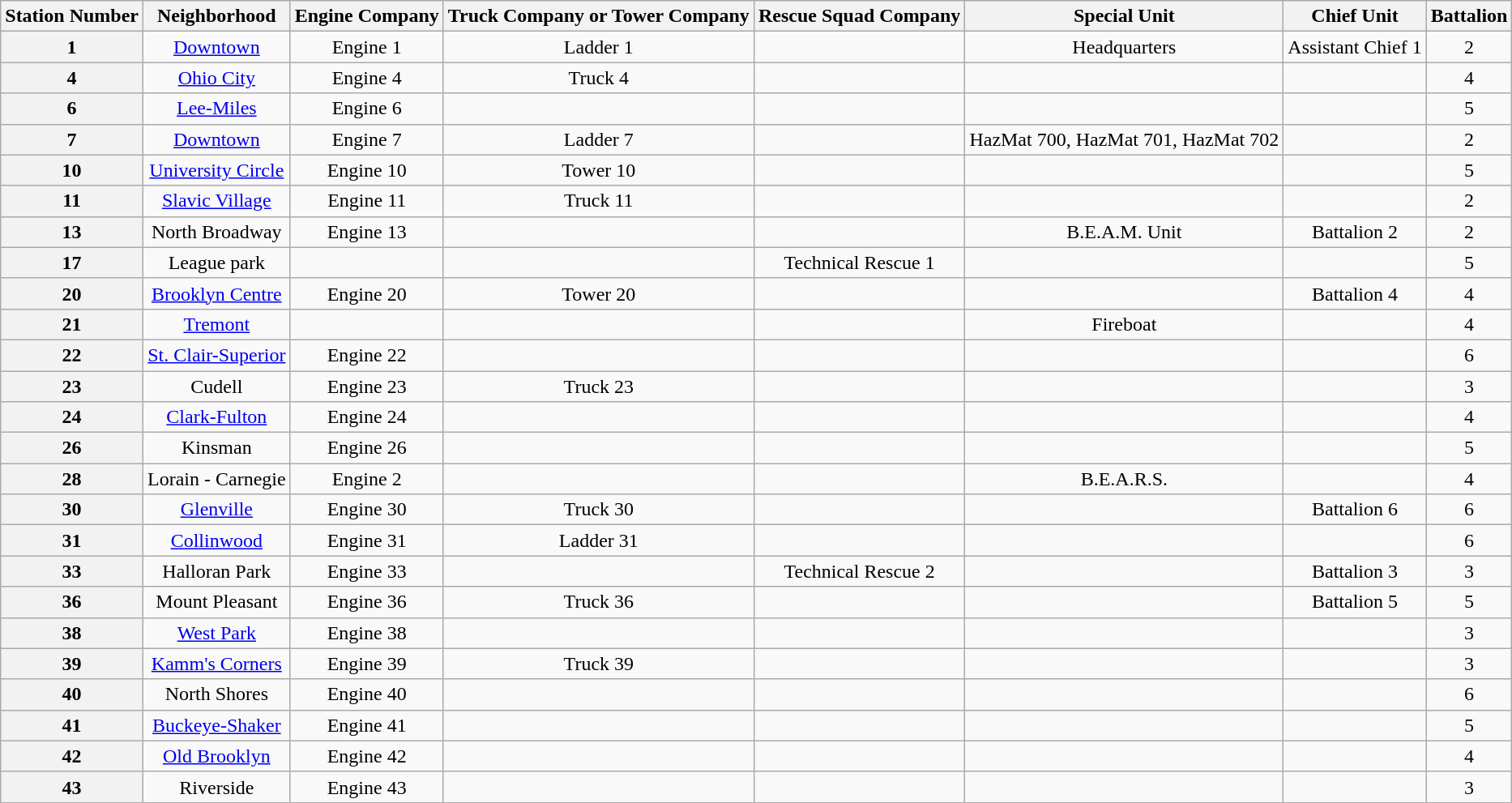<table class=wikitable style="text-align:center;">
<tr>
<th>Station Number</th>
<th>Neighborhood</th>
<th>Engine Company</th>
<th>Truck Company or Tower Company</th>
<th>Rescue Squad Company</th>
<th>Special Unit</th>
<th>Chief Unit</th>
<th>Battalion</th>
</tr>
<tr>
<th>1</th>
<td><a href='#'>Downtown</a></td>
<td>Engine 1</td>
<td>Ladder 1</td>
<td></td>
<td>Headquarters</td>
<td>Assistant Chief 1</td>
<td>2</td>
</tr>
<tr>
<th>4</th>
<td><a href='#'>Ohio City</a></td>
<td>Engine 4</td>
<td>Truck 4</td>
<td></td>
<td></td>
<td></td>
<td>4</td>
</tr>
<tr>
<th>6</th>
<td><a href='#'>Lee-Miles</a></td>
<td>Engine 6</td>
<td></td>
<td></td>
<td></td>
<td></td>
<td>5</td>
</tr>
<tr>
<th>7</th>
<td><a href='#'>Downtown</a></td>
<td>Engine 7</td>
<td>Ladder 7</td>
<td></td>
<td>HazMat 700, HazMat 701, HazMat 702</td>
<td></td>
<td>2</td>
</tr>
<tr>
<th>10</th>
<td><a href='#'>University Circle</a></td>
<td>Engine 10</td>
<td>Tower 10</td>
<td></td>
<td></td>
<td></td>
<td>5</td>
</tr>
<tr>
<th>11</th>
<td><a href='#'>Slavic Village</a></td>
<td>Engine 11</td>
<td>Truck 11</td>
<td></td>
<td></td>
<td></td>
<td>2</td>
</tr>
<tr>
<th>13</th>
<td>North Broadway</td>
<td>Engine 13</td>
<td></td>
<td></td>
<td>B.E.A.M. Unit</td>
<td>Battalion 2</td>
<td>2</td>
</tr>
<tr>
<th>17</th>
<td>League park</td>
<td></td>
<td></td>
<td>Technical Rescue 1</td>
<td></td>
<td></td>
<td>5</td>
</tr>
<tr>
<th>20</th>
<td><a href='#'>Brooklyn Centre</a></td>
<td>Engine 20</td>
<td>Tower 20</td>
<td></td>
<td></td>
<td>Battalion 4</td>
<td>4</td>
</tr>
<tr>
<th>21</th>
<td><a href='#'>Tremont</a></td>
<td></td>
<td></td>
<td></td>
<td>Fireboat</td>
<td></td>
<td>4</td>
</tr>
<tr>
<th>22</th>
<td><a href='#'>St. Clair-Superior</a></td>
<td>Engine 22</td>
<td></td>
<td></td>
<td></td>
<td></td>
<td>6</td>
</tr>
<tr>
<th>23</th>
<td>Cudell</td>
<td>Engine 23</td>
<td>Truck 23</td>
<td></td>
<td></td>
<td></td>
<td>3</td>
</tr>
<tr>
<th>24</th>
<td><a href='#'>Clark-Fulton</a></td>
<td>Engine 24</td>
<td></td>
<td></td>
<td></td>
<td></td>
<td>4</td>
</tr>
<tr>
<th>26</th>
<td>Kinsman</td>
<td>Engine 26</td>
<td></td>
<td></td>
<td></td>
<td></td>
<td>5</td>
</tr>
<tr>
<th>28</th>
<td>Lorain - Carnegie</td>
<td>Engine 2</td>
<td></td>
<td></td>
<td>B.E.A.R.S.</td>
<td></td>
<td>4</td>
</tr>
<tr>
<th>30</th>
<td><a href='#'>Glenville</a></td>
<td>Engine 30</td>
<td>Truck 30</td>
<td></td>
<td></td>
<td>Battalion 6</td>
<td>6</td>
</tr>
<tr>
<th>31</th>
<td><a href='#'>Collinwood</a></td>
<td>Engine 31</td>
<td>Ladder 31</td>
<td></td>
<td></td>
<td></td>
<td>6</td>
</tr>
<tr>
<th>33</th>
<td>Halloran Park</td>
<td>Engine 33</td>
<td></td>
<td>Technical Rescue 2</td>
<td></td>
<td>Battalion 3</td>
<td>3</td>
</tr>
<tr>
<th>36</th>
<td>Mount Pleasant</td>
<td>Engine 36</td>
<td>Truck 36</td>
<td></td>
<td></td>
<td>Battalion 5</td>
<td>5</td>
</tr>
<tr>
<th>38</th>
<td><a href='#'>West Park</a></td>
<td>Engine 38</td>
<td></td>
<td></td>
<td></td>
<td></td>
<td>3</td>
</tr>
<tr>
<th>39</th>
<td><a href='#'>Kamm's Corners</a></td>
<td>Engine 39</td>
<td>Truck 39</td>
<td></td>
<td></td>
<td></td>
<td>3</td>
</tr>
<tr>
<th>40</th>
<td>North Shores</td>
<td>Engine 40</td>
<td></td>
<td></td>
<td></td>
<td></td>
<td>6</td>
</tr>
<tr>
<th>41</th>
<td><a href='#'>Buckeye-Shaker</a></td>
<td>Engine 41</td>
<td></td>
<td></td>
<td></td>
<td></td>
<td>5</td>
</tr>
<tr>
<th>42</th>
<td><a href='#'>Old Brooklyn</a></td>
<td>Engine 42</td>
<td></td>
<td></td>
<td></td>
<td></td>
<td>4</td>
</tr>
<tr>
<th>43</th>
<td>Riverside</td>
<td>Engine 43</td>
<td></td>
<td></td>
<td></td>
<td></td>
<td>3</td>
</tr>
<tr>
</tr>
</table>
